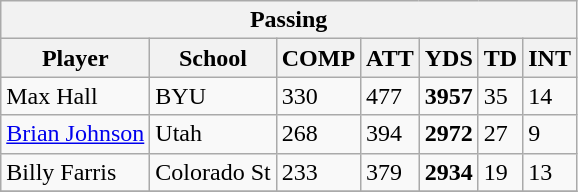<table class="wikitable">
<tr>
<th colspan="7" align="center">Passing</th>
</tr>
<tr>
<th>Player</th>
<th>School</th>
<th>COMP</th>
<th>ATT</th>
<th>YDS</th>
<th>TD</th>
<th>INT</th>
</tr>
<tr>
<td>Max Hall</td>
<td>BYU</td>
<td>330</td>
<td>477</td>
<td><strong>3957</strong></td>
<td>35</td>
<td>14</td>
</tr>
<tr>
<td><a href='#'>Brian Johnson</a></td>
<td>Utah</td>
<td>268</td>
<td>394</td>
<td><strong>2972</strong></td>
<td>27</td>
<td>9</td>
</tr>
<tr>
<td>Billy Farris</td>
<td>Colorado St</td>
<td>233</td>
<td>379</td>
<td><strong>2934</strong></td>
<td>19</td>
<td>13</td>
</tr>
<tr>
</tr>
</table>
